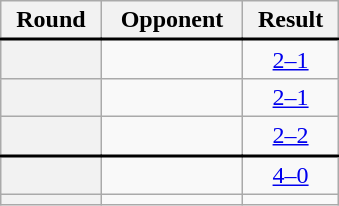<table class="wikitable plainrowheaders" style="text-align:center;margin-left:1em;float:right;clear:right;min-width:226px">
<tr>
<th scope="col">Round</th>
<th scope="col">Opponent</th>
<th scope="col">Result</th>
</tr>
<tr style="border-top:2px solid black">
<th scope="row" style="text-align:center"></th>
<td align="left"></td>
<td><a href='#'>2–1</a></td>
</tr>
<tr>
<th scope="row" style="text-align:center"></th>
<td align="left"></td>
<td><a href='#'>2–1</a></td>
</tr>
<tr>
<th scope="row" style="text-align:center"></th>
<td align="left"></td>
<td><a href='#'>2–2</a></td>
</tr>
<tr style="border-top:2px solid black">
<th scope="row" style="text-align:center"></th>
<td align="left"></td>
<td {{longitem><a href='#'>4–0</a></td>
</tr>
<tr>
<th scope="row" style="text-align:center"></th>
<td align="left"></td>
<td></td>
</tr>
</table>
